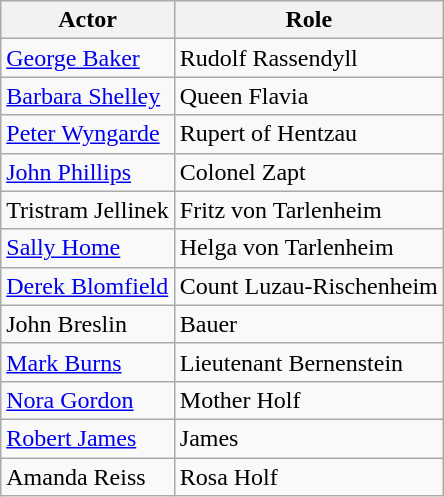<table class="wikitable">
<tr>
<th>Actor</th>
<th>Role</th>
</tr>
<tr>
<td><a href='#'>George Baker</a></td>
<td>Rudolf Rassendyll</td>
</tr>
<tr>
<td><a href='#'>Barbara Shelley</a></td>
<td>Queen Flavia</td>
</tr>
<tr>
<td><a href='#'>Peter Wyngarde</a></td>
<td>Rupert of Hentzau</td>
</tr>
<tr>
<td><a href='#'>John Phillips</a></td>
<td>Colonel Zapt</td>
</tr>
<tr>
<td>Tristram Jellinek</td>
<td>Fritz von Tarlenheim</td>
</tr>
<tr>
<td><a href='#'>Sally Home</a></td>
<td>Helga von Tarlenheim</td>
</tr>
<tr>
<td><a href='#'>Derek Blomfield</a></td>
<td>Count Luzau-Rischenheim</td>
</tr>
<tr>
<td>John Breslin</td>
<td>Bauer</td>
</tr>
<tr>
<td><a href='#'>Mark Burns</a></td>
<td>Lieutenant Bernenstein</td>
</tr>
<tr>
<td><a href='#'>Nora Gordon</a></td>
<td>Mother Holf</td>
</tr>
<tr>
<td><a href='#'>Robert James</a></td>
<td>James</td>
</tr>
<tr>
<td>Amanda Reiss</td>
<td>Rosa Holf</td>
</tr>
</table>
